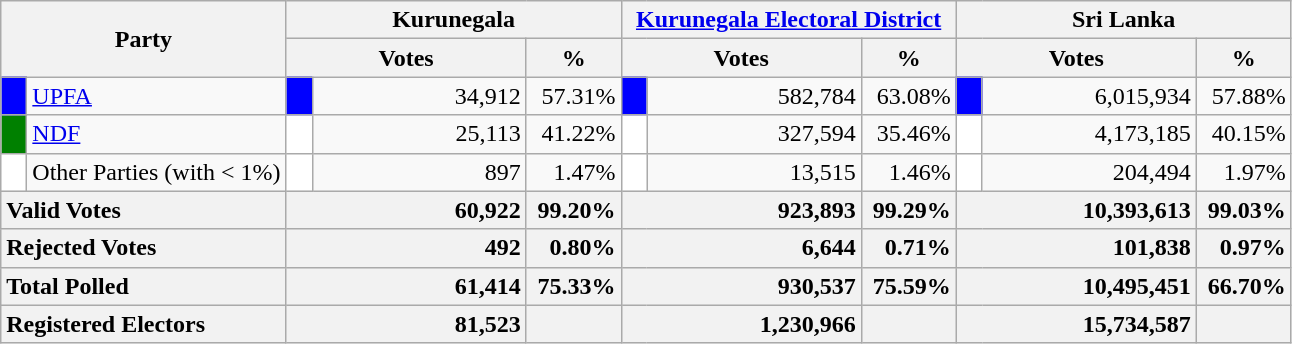<table class="wikitable">
<tr>
<th colspan="2" width="144px"rowspan="2">Party</th>
<th colspan="3" width="216px">Kurunegala</th>
<th colspan="3" width="216px"><a href='#'>Kurunegala Electoral District</a></th>
<th colspan="3" width="216px">Sri Lanka</th>
</tr>
<tr>
<th colspan="2" width="144px">Votes</th>
<th>%</th>
<th colspan="2" width="144px">Votes</th>
<th>%</th>
<th colspan="2" width="144px">Votes</th>
<th>%</th>
</tr>
<tr>
<td style="background-color:blue;" width="10px"></td>
<td style="text-align:left;"><a href='#'>UPFA</a></td>
<td style="background-color:blue;" width="10px"></td>
<td style="text-align:right;">34,912</td>
<td style="text-align:right;">57.31%</td>
<td style="background-color:blue;" width="10px"></td>
<td style="text-align:right;">582,784</td>
<td style="text-align:right;">63.08%</td>
<td style="background-color:blue;" width="10px"></td>
<td style="text-align:right;">6,015,934</td>
<td style="text-align:right;">57.88%</td>
</tr>
<tr>
<td style="background-color:green;" width="10px"></td>
<td style="text-align:left;"><a href='#'>NDF</a></td>
<td style="background-color:white;" width="10px"></td>
<td style="text-align:right;">25,113</td>
<td style="text-align:right;">41.22%</td>
<td style="background-color:white;" width="10px"></td>
<td style="text-align:right;">327,594</td>
<td style="text-align:right;">35.46%</td>
<td style="background-color:white;" width="10px"></td>
<td style="text-align:right;">4,173,185</td>
<td style="text-align:right;">40.15%</td>
</tr>
<tr>
<td style="background-color:white;" width="10px"></td>
<td style="text-align:left;">Other Parties (with < 1%)</td>
<td style="background-color:white;" width="10px"></td>
<td style="text-align:right;">897</td>
<td style="text-align:right;">1.47%</td>
<td style="background-color:white;" width="10px"></td>
<td style="text-align:right;">13,515</td>
<td style="text-align:right;">1.46%</td>
<td style="background-color:white;" width="10px"></td>
<td style="text-align:right;">204,494</td>
<td style="text-align:right;">1.97%</td>
</tr>
<tr>
<th colspan="2" width="144px"style="text-align:left;">Valid Votes</th>
<th style="text-align:right;"colspan="2" width="144px">60,922</th>
<th style="text-align:right;">99.20%</th>
<th style="text-align:right;"colspan="2" width="144px">923,893</th>
<th style="text-align:right;">99.29%</th>
<th style="text-align:right;"colspan="2" width="144px">10,393,613</th>
<th style="text-align:right;">99.03%</th>
</tr>
<tr>
<th colspan="2" width="144px"style="text-align:left;">Rejected Votes</th>
<th style="text-align:right;"colspan="2" width="144px">492</th>
<th style="text-align:right;">0.80%</th>
<th style="text-align:right;"colspan="2" width="144px">6,644</th>
<th style="text-align:right;">0.71%</th>
<th style="text-align:right;"colspan="2" width="144px">101,838</th>
<th style="text-align:right;">0.97%</th>
</tr>
<tr>
<th colspan="2" width="144px"style="text-align:left;">Total Polled</th>
<th style="text-align:right;"colspan="2" width="144px">61,414</th>
<th style="text-align:right;">75.33%</th>
<th style="text-align:right;"colspan="2" width="144px">930,537</th>
<th style="text-align:right;">75.59%</th>
<th style="text-align:right;"colspan="2" width="144px">10,495,451</th>
<th style="text-align:right;">66.70%</th>
</tr>
<tr>
<th colspan="2" width="144px"style="text-align:left;">Registered Electors</th>
<th style="text-align:right;"colspan="2" width="144px">81,523</th>
<th></th>
<th style="text-align:right;"colspan="2" width="144px">1,230,966</th>
<th></th>
<th style="text-align:right;"colspan="2" width="144px">15,734,587</th>
<th></th>
</tr>
</table>
